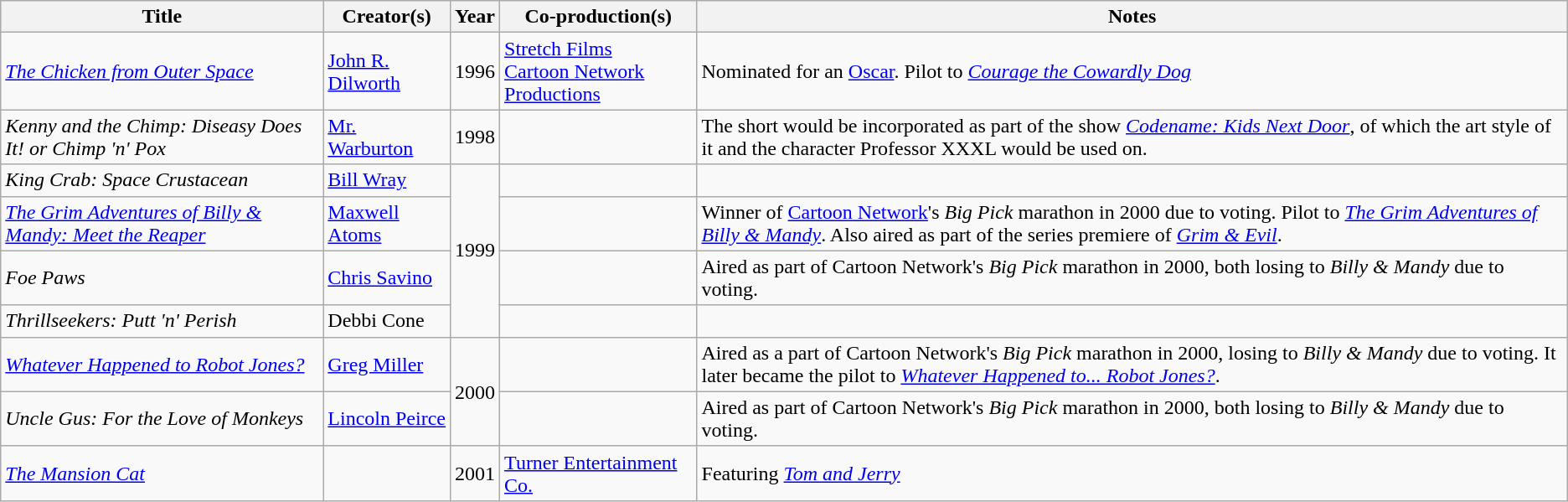<table class="wikitable sortable">
<tr>
<th><strong>Title</strong></th>
<th><strong>Creator(s)</strong></th>
<th><strong>Year</strong></th>
<th><strong>Co-production(s)</strong></th>
<th><strong>Notes</strong></th>
</tr>
<tr>
<td><em><a href='#'>The Chicken from Outer Space</a></em></td>
<td><a href='#'>John R. Dilworth</a></td>
<td>1996</td>
<td><a href='#'>Stretch Films</a><br><a href='#'>Cartoon Network Productions</a></td>
<td>Nominated for an <a href='#'>Oscar</a>. Pilot to <em><a href='#'>Courage the Cowardly Dog</a></em></td>
</tr>
<tr>
<td><em>Kenny and the Chimp: Diseasy Does It! or Chimp 'n' Pox</em></td>
<td><a href='#'>Mr. Warburton</a></td>
<td>1998</td>
<td></td>
<td>The short would be incorporated as part of the show <em><a href='#'>Codename: Kids Next Door</a></em>, of which the art style of it and the character Professor XXXL would be used on.</td>
</tr>
<tr>
<td><em>King Crab: Space Crustacean</em></td>
<td><a href='#'>Bill Wray</a></td>
<td rowspan="4">1999</td>
<td></td>
<td></td>
</tr>
<tr>
<td><em><a href='#'>The Grim Adventures of Billy & Mandy: Meet the Reaper</a></em></td>
<td><a href='#'>Maxwell Atoms</a></td>
<td></td>
<td>Winner of <a href='#'>Cartoon Network</a>'s <em>Big Pick</em> marathon in 2000 due to voting. Pilot to <em><a href='#'>The Grim Adventures of Billy & Mandy</a></em>. Also aired as part of the series premiere of <em><a href='#'>Grim & Evil</a></em>.</td>
</tr>
<tr>
<td><em>Foe Paws</em></td>
<td><a href='#'>Chris Savino</a></td>
<td></td>
<td>Aired as part of Cartoon Network's <em>Big Pick</em> marathon in 2000, both losing to <em>Billy & Mandy</em> due to voting.</td>
</tr>
<tr>
<td><em>Thrillseekers: Putt 'n' Perish</em></td>
<td>Debbi Cone</td>
<td></td>
<td></td>
</tr>
<tr>
<td><em><a href='#'>Whatever Happened to Robot Jones?</a></em></td>
<td><a href='#'>Greg Miller</a></td>
<td rowspan="2">2000</td>
<td></td>
<td>Aired as a part of Cartoon Network's <em>Big Pick</em> marathon in 2000, losing to <em>Billy & Mandy</em> due to voting. It later became the pilot to <em><a href='#'>Whatever Happened to... Robot Jones?</a></em>.</td>
</tr>
<tr>
<td><em>Uncle Gus: For the Love of Monkeys</em></td>
<td><a href='#'>Lincoln Peirce</a></td>
<td></td>
<td>Aired as part of Cartoon Network's <em>Big Pick</em> marathon in 2000, both losing to <em>Billy & Mandy</em> due to voting.</td>
</tr>
<tr>
<td><em><a href='#'>The Mansion Cat</a></em></td>
<td></td>
<td>2001</td>
<td><a href='#'>Turner Entertainment Co.</a></td>
<td>Featuring <em><a href='#'>Tom and Jerry</a></em></td>
</tr>
</table>
